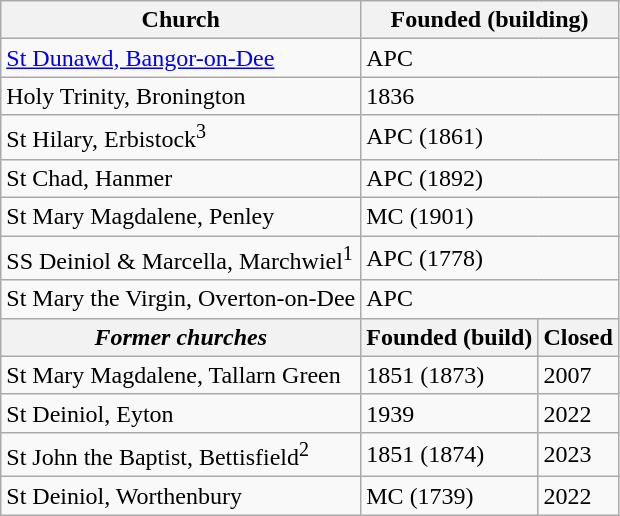<table class="wikitable">
<tr>
<th>Church</th>
<th colspan="2">Founded (building)</th>
</tr>
<tr>
<td><a href='#'>St Dunawd, Bangor-on-Dee</a></td>
<td colspan="2">APC</td>
</tr>
<tr>
<td>Holy Trinity, Bronington</td>
<td colspan="2">1836</td>
</tr>
<tr>
<td>St Hilary, Erbistock<sup>3</sup></td>
<td colspan="2">APC (1861)</td>
</tr>
<tr>
<td>St Chad, Hanmer</td>
<td colspan="2">APC (1892)</td>
</tr>
<tr>
<td>St Mary Magdalene, Penley</td>
<td colspan="2">MC (1901)</td>
</tr>
<tr>
<td>SS Deiniol & Marcella, Marchwiel<sup>1</sup></td>
<td colspan="2">APC (1778)</td>
</tr>
<tr>
<td>St Mary the Virgin, Overton-on-Dee</td>
<td colspan="2">APC</td>
</tr>
<tr>
<th><em>Former churches</em></th>
<th>Founded (build)</th>
<th>Closed</th>
</tr>
<tr>
<td>St Mary Magdalene, Tallarn Green</td>
<td>1851 (1873)</td>
<td>2007</td>
</tr>
<tr>
<td>St Deiniol, Eyton</td>
<td>1939</td>
<td>2022</td>
</tr>
<tr>
<td>St John the Baptist, Bettisfield<sup>2</sup></td>
<td>1851 (1874)</td>
<td>2023</td>
</tr>
<tr>
<td>St Deiniol, Worthenbury</td>
<td>MC (1739)</td>
<td>2022</td>
</tr>
</table>
